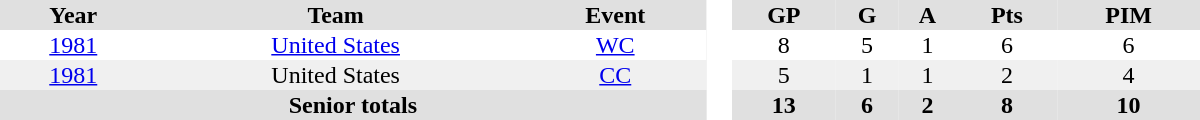<table border="0" cellpadding="1" cellspacing="0" style="text-align:center; width:50em">
<tr ALIGN="center" bgcolor="#e0e0e0">
<th>Year</th>
<th>Team</th>
<th>Event</th>
<th rowspan="99" bgcolor="#ffffff"> </th>
<th>GP</th>
<th>G</th>
<th>A</th>
<th>Pts</th>
<th>PIM</th>
</tr>
<tr>
<td><a href='#'>1981</a></td>
<td><a href='#'>United States</a></td>
<td><a href='#'>WC</a></td>
<td>8</td>
<td>5</td>
<td>1</td>
<td>6</td>
<td>6</td>
</tr>
<tr bgcolor="#f0f0f0">
<td><a href='#'>1981</a></td>
<td>United States</td>
<td><a href='#'>CC</a></td>
<td>5</td>
<td>1</td>
<td>1</td>
<td>2</td>
<td>4</td>
</tr>
<tr bgcolor="#e0e0e0">
<th colspan=3>Senior totals</th>
<th>13</th>
<th>6</th>
<th>2</th>
<th>8</th>
<th>10</th>
</tr>
</table>
